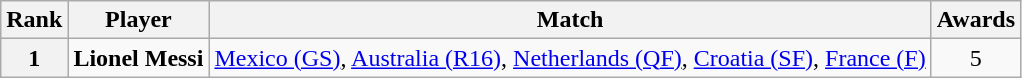<table class="wikitable unsortable">
<tr>
<th>Rank</th>
<th>Player</th>
<th>Match</th>
<th>Awards</th>
</tr>
<tr>
<th>1</th>
<td> <strong>Lionel Messi</strong></td>
<td> <a href='#'>Mexico (GS)</a>,  <a href='#'>Australia (R16)</a>,  <a href='#'>Netherlands (QF)</a>,  <a href='#'>Croatia (SF)</a>,  <a href='#'>France (F)</a></td>
<td align="center">5</td>
</tr>
</table>
